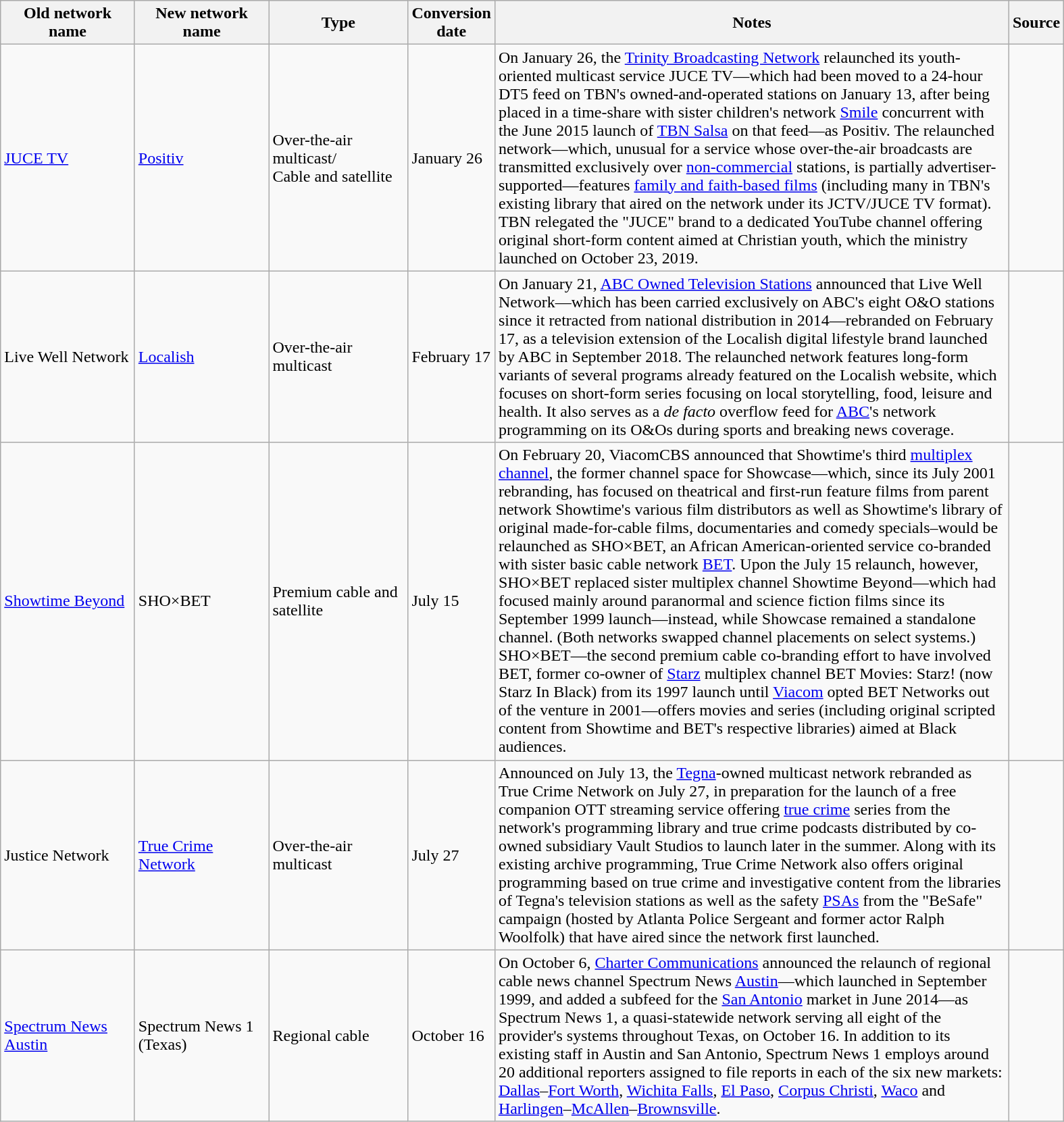<table class="wikitable">
<tr>
<th style="text-align:center; width:125px;">Old network<br>name</th>
<th style="text-align:center; width:125px;">New network<br>name</th>
<th style="text-align:center; width:130px;">Type</th>
<th style="text-align:center; width:60px;">Conversion date</th>
<th style="text-align:center; width:500px;">Notes</th>
<th style="text-align:center; width:30px;">Source</th>
</tr>
<tr>
<td><a href='#'>JUCE TV</a></td>
<td><a href='#'>Positiv</a></td>
<td>Over-the-air multicast/<br>Cable and satellite</td>
<td>January 26</td>
<td>On January 26, the <a href='#'>Trinity Broadcasting Network</a> relaunched its youth-oriented multicast service JUCE TV—which had been moved to a 24-hour DT5 feed on TBN's owned-and-operated stations on January 13, after being placed in a time-share with sister children's network <a href='#'>Smile</a> concurrent with the June 2015 launch of <a href='#'>TBN Salsa</a> on that feed—as Positiv. The relaunched network—which, unusual for a service whose over-the-air broadcasts are transmitted exclusively over <a href='#'>non-commercial</a> stations, is partially advertiser-supported—features <a href='#'>family and faith-based films</a> (including many in TBN's existing library that aired on the network under its JCTV/JUCE TV format). TBN relegated the "JUCE" brand to a dedicated YouTube channel offering original short-form content aimed at Christian youth, which the ministry launched on October 23, 2019.</td>
<td></td>
</tr>
<tr>
<td>Live Well Network</td>
<td><a href='#'>Localish</a></td>
<td>Over-the-air multicast</td>
<td>February 17</td>
<td>On January 21, <a href='#'>ABC Owned Television Stations</a> announced that Live Well Network—which has been carried exclusively on ABC's eight O&O stations since it retracted from national distribution in 2014—rebranded on February 17, as a television extension of the Localish digital lifestyle brand launched by ABC in September 2018. The relaunched network features long-form variants of several programs already featured on the Localish website, which focuses on short-form series focusing on local storytelling, food, leisure and health. It also serves as a <em>de facto</em> overflow feed for <a href='#'>ABC</a>'s network programming on its O&Os during sports and breaking news coverage.</td>
<td></td>
</tr>
<tr>
<td><a href='#'>Showtime Beyond</a></td>
<td>SHO×BET</td>
<td>Premium cable and satellite</td>
<td>July 15</td>
<td>On February 20, ViacomCBS announced that Showtime's third <a href='#'>multiplex channel</a>, the former channel space for Showcase—which, since its July 2001 rebranding, has focused on theatrical and first-run feature films from parent network Showtime's various film distributors as well as Showtime's library of original made-for-cable films, documentaries and comedy specials–would be relaunched as SHO×BET, an African American-oriented service co-branded with sister basic cable network <a href='#'>BET</a>. Upon the July 15 relaunch, however, SHO×BET replaced sister multiplex channel Showtime Beyond—which had focused mainly around paranormal and science fiction films since its September 1999 launch—instead, while Showcase remained a standalone channel. (Both networks swapped channel placements on select systems.) SHO×BET—the second premium cable co-branding effort to have involved BET, former co-owner of <a href='#'>Starz</a> multiplex channel BET Movies: Starz! (now Starz In Black) from its 1997 launch until <a href='#'>Viacom</a> opted BET Networks out of the venture in 2001—offers movies and series (including original scripted content from Showtime and BET's respective libraries) aimed at Black audiences.</td>
<td><br></td>
</tr>
<tr>
<td>Justice Network</td>
<td><a href='#'>True Crime Network</a></td>
<td>Over-the-air multicast</td>
<td>July 27</td>
<td>Announced on July 13, the <a href='#'>Tegna</a>-owned multicast network rebranded as True Crime Network on July 27, in preparation for the launch of a free companion OTT streaming service offering <a href='#'>true crime</a> series from the network's programming library and true crime podcasts distributed by co-owned subsidiary Vault Studios to launch later in the summer. Along with its existing archive programming, True Crime Network also offers original programming based on true crime and investigative content from the libraries of Tegna's television stations as well as the safety <a href='#'>PSAs</a> from the "BeSafe" campaign (hosted by Atlanta Police Sergeant and former actor Ralph Woolfolk) that have aired since the network first launched.</td>
<td></td>
</tr>
<tr>
<td><a href='#'>Spectrum News Austin</a></td>
<td>Spectrum News 1 (Texas)</td>
<td>Regional cable</td>
<td>October 16</td>
<td>On October 6, <a href='#'>Charter Communications</a> announced the relaunch of regional cable news channel Spectrum News <a href='#'>Austin</a>—which launched in September 1999, and added a subfeed for the <a href='#'>San Antonio</a> market in June 2014—as Spectrum News 1, a quasi-statewide network serving all eight of the provider's systems throughout Texas, on October 16. In addition to its existing staff in Austin and San Antonio, Spectrum News 1 employs around 20 additional reporters assigned to file reports in each of the six new markets: <a href='#'>Dallas</a>–<a href='#'>Fort Worth</a>, <a href='#'>Wichita Falls</a>, <a href='#'>El Paso</a>, <a href='#'>Corpus Christi</a>, <a href='#'>Waco</a> and <a href='#'>Harlingen</a>–<a href='#'>McAllen</a>–<a href='#'>Brownsville</a>.</td>
<td></td>
</tr>
</table>
